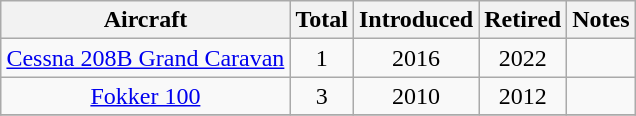<table class="wikitable" style="margin:0.5em auto;text-align:center">
<tr>
<th>Aircraft</th>
<th>Total</th>
<th>Introduced</th>
<th>Retired</th>
<th>Notes</th>
</tr>
<tr>
<td><a href='#'>Cessna 208B Grand Caravan</a></td>
<td>1</td>
<td>2016</td>
<td>2022</td>
<td></td>
</tr>
<tr>
<td><a href='#'>Fokker 100</a></td>
<td>3</td>
<td>2010</td>
<td>2012</td>
<td></td>
</tr>
<tr>
</tr>
</table>
